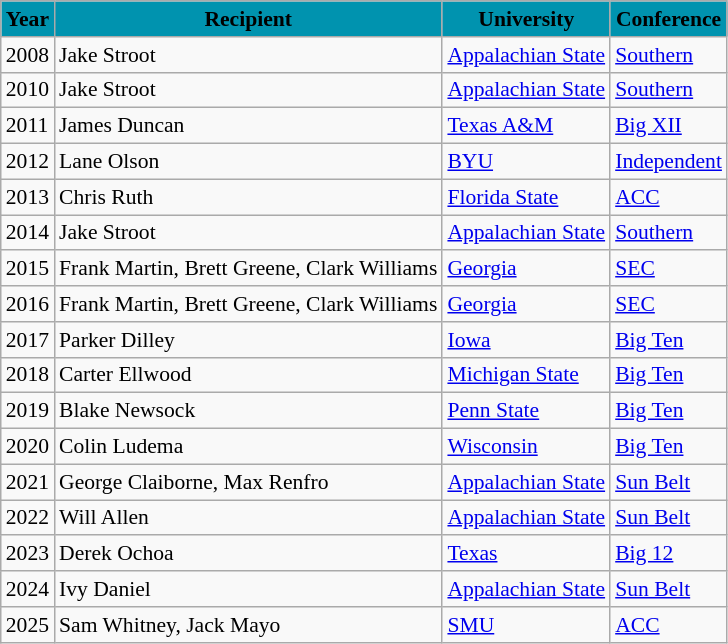<table class="wikitable sortable" style="font-size:90%;">
<tr>
<th style="background:#0093AF;"><span>Year </span></th>
<th style="background:#0093AF;"><span>Recipient</span></th>
<th style="background:#0093AF;"><span>University</span></th>
<th style="background:#0093AF;"><span>Conference</span></th>
</tr>
<tr>
<td>2008</td>
<td>Jake Stroot</td>
<td><a href='#'>Appalachian State</a></td>
<td><a href='#'>Southern</a></td>
</tr>
<tr>
<td>2010</td>
<td>Jake Stroot</td>
<td><a href='#'>Appalachian State</a></td>
<td><a href='#'>Southern</a></td>
</tr>
<tr>
<td>2011</td>
<td>James Duncan</td>
<td><a href='#'>Texas A&M</a></td>
<td><a href='#'>Big XII</a></td>
</tr>
<tr>
<td>2012</td>
<td>Lane Olson</td>
<td><a href='#'>BYU</a></td>
<td><a href='#'>Independent</a></td>
</tr>
<tr>
<td>2013</td>
<td>Chris Ruth</td>
<td><a href='#'>Florida State</a></td>
<td><a href='#'>ACC</a></td>
</tr>
<tr>
<td>2014</td>
<td>Jake Stroot</td>
<td><a href='#'>Appalachian State</a></td>
<td><a href='#'>Southern</a></td>
</tr>
<tr>
<td>2015</td>
<td>Frank Martin, Brett Greene, Clark Williams</td>
<td><a href='#'>Georgia</a></td>
<td><a href='#'>SEC</a></td>
</tr>
<tr>
<td>2016</td>
<td>Frank Martin, Brett Greene, Clark Williams</td>
<td><a href='#'>Georgia</a></td>
<td><a href='#'>SEC</a></td>
</tr>
<tr>
<td>2017</td>
<td>Parker Dilley</td>
<td><a href='#'>Iowa</a></td>
<td><a href='#'>Big Ten</a></td>
</tr>
<tr>
<td>2018</td>
<td>Carter Ellwood</td>
<td><a href='#'>Michigan State</a></td>
<td><a href='#'>Big Ten</a></td>
</tr>
<tr>
<td>2019</td>
<td>Blake Newsock</td>
<td><a href='#'>Penn State</a></td>
<td><a href='#'>Big Ten</a></td>
</tr>
<tr>
<td>2020</td>
<td>Colin Ludema</td>
<td><a href='#'>Wisconsin</a></td>
<td><a href='#'>Big Ten</a></td>
</tr>
<tr>
<td>2021</td>
<td>George Claiborne, Max Renfro</td>
<td><a href='#'>Appalachian State</a></td>
<td><a href='#'>Sun Belt</a></td>
</tr>
<tr>
<td>2022</td>
<td>Will Allen</td>
<td><a href='#'>Appalachian State</a></td>
<td><a href='#'>Sun Belt</a></td>
</tr>
<tr>
<td>2023</td>
<td>Derek Ochoa</td>
<td><a href='#'>Texas</a></td>
<td><a href='#'>Big 12</a></td>
</tr>
<tr>
<td>2024</td>
<td>Ivy Daniel</td>
<td><a href='#'>Appalachian State</a></td>
<td><a href='#'>Sun Belt</a></td>
</tr>
<tr>
<td>2025</td>
<td>Sam Whitney, Jack Mayo</td>
<td><a href='#'>SMU</a></td>
<td><a href='#'>ACC</a></td>
</tr>
</table>
